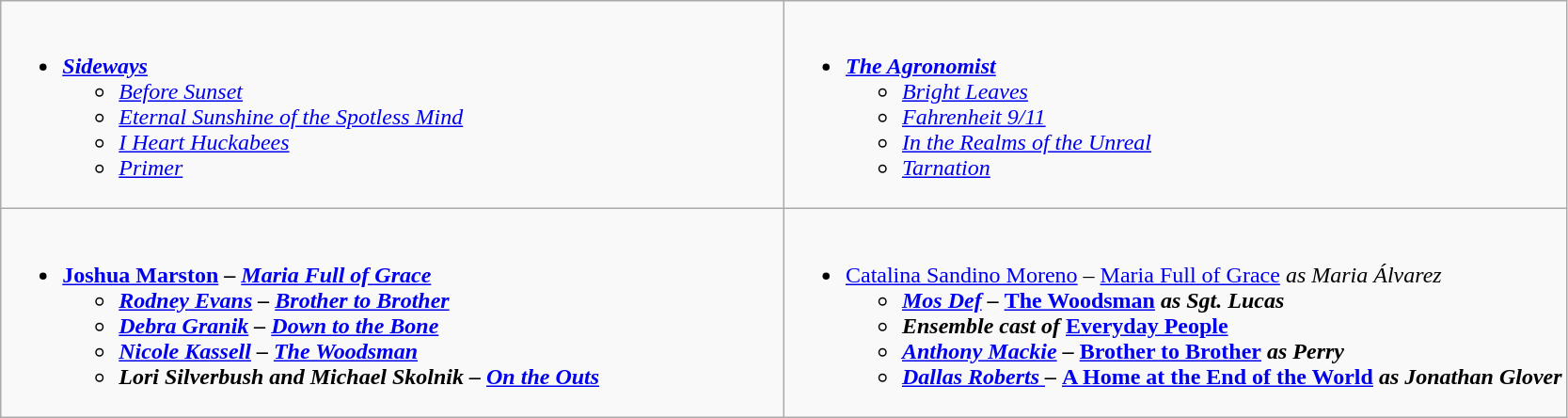<table class="wikitable" role="presentation">
<tr>
<td style="vertical-align:top; width:50%;"><br><ul><li><strong><em><a href='#'>Sideways</a></em></strong><ul><li><em><a href='#'>Before Sunset</a></em></li><li><em><a href='#'>Eternal Sunshine of the Spotless Mind</a></em></li><li><em><a href='#'>I Heart Huckabees</a></em></li><li><em><a href='#'>Primer</a></em></li></ul></li></ul></td>
<td style="vertical-align:top; width:50%;"><br><ul><li><strong><em><a href='#'>The Agronomist</a></em></strong><ul><li><em><a href='#'>Bright Leaves</a></em></li><li><em><a href='#'>Fahrenheit 9/11</a></em></li><li><em><a href='#'>In the Realms of the Unreal</a></em></li><li><em><a href='#'>Tarnation</a></em></li></ul></li></ul></td>
</tr>
<tr>
<td style="vertical-align:top; width:50%;"><br><ul><li><strong><a href='#'>Joshua Marston</a> – <em><a href='#'>Maria Full of Grace</a><strong><em><ul><li><a href='#'>Rodney Evans</a> – </em><a href='#'>Brother to Brother</a><em></li><li><a href='#'>Debra Granik</a> – </em><a href='#'>Down to the Bone</a><em></li><li><a href='#'>Nicole Kassell</a> – </em><a href='#'>The Woodsman</a><em></li><li>Lori Silverbush and Michael Skolnik – </em><a href='#'>On the Outs</a><em></li></ul></li></ul></td>
<td style="vertical-align:top; width:50%;"><br><ul><li></strong><a href='#'>Catalina Sandino Moreno</a> – </em><a href='#'>Maria Full of Grace</a><em> as Maria Álvarez<strong><ul><li><a href='#'>Mos Def</a> – </em><a href='#'>The Woodsman</a><em> as Sgt. Lucas</li><li>Ensemble cast of </em><a href='#'>Everyday People</a><em></li><li><a href='#'>Anthony Mackie</a> – </em><a href='#'>Brother to Brother</a><em> as Perry</li><li><a href='#'>Dallas Roberts </a> – </em><a href='#'>A Home at the End of the World</a><em> as Jonathan Glover</li></ul></li></ul></td>
</tr>
</table>
